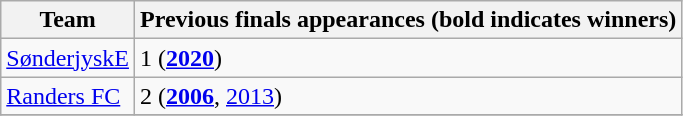<table class="wikitable">
<tr>
<th>Team</th>
<th>Previous finals appearances (bold indicates winners)</th>
</tr>
<tr>
<td><a href='#'>SønderjyskE</a></td>
<td>1 (<strong><a href='#'>2020</a></strong>)</td>
</tr>
<tr>
<td><a href='#'>Randers FC</a></td>
<td>2 (<strong><a href='#'>2006</a></strong>, <a href='#'>2013</a>)</td>
</tr>
<tr>
</tr>
</table>
